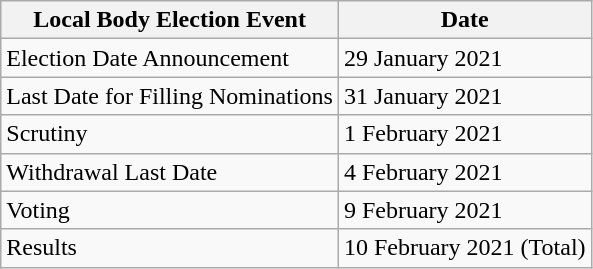<table class="wikitable">
<tr>
<th>Local Body Election Event</th>
<th>Date</th>
</tr>
<tr>
<td>Election Date Announcement</td>
<td>29 January 2021</td>
</tr>
<tr>
<td>Last Date for Filling Nominations</td>
<td>31 January 2021</td>
</tr>
<tr>
<td>Scrutiny</td>
<td>1 February 2021</td>
</tr>
<tr>
<td>Withdrawal Last Date</td>
<td>4 February 2021</td>
</tr>
<tr>
<td>Voting</td>
<td>9 February 2021</td>
</tr>
<tr>
<td>Results</td>
<td>10 February 2021 (Total)</td>
</tr>
</table>
